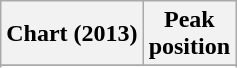<table class="wikitable sortable">
<tr>
<th>Chart (2013)</th>
<th>Peak<br>position</th>
</tr>
<tr>
</tr>
<tr>
</tr>
<tr>
</tr>
<tr>
</tr>
<tr>
</tr>
<tr>
</tr>
</table>
